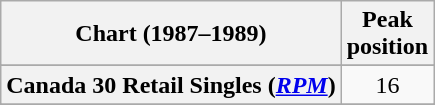<table class="wikitable sortable plainrowheaders" style="text-align:center">
<tr>
<th>Chart (1987–1989)</th>
<th>Peak<br>position</th>
</tr>
<tr>
</tr>
<tr>
</tr>
<tr>
<th scope="row">Canada 30 Retail Singles (<em><a href='#'>RPM</a></em>)</th>
<td>16</td>
</tr>
<tr>
</tr>
<tr>
</tr>
<tr>
</tr>
<tr>
</tr>
<tr>
</tr>
<tr>
</tr>
<tr>
</tr>
</table>
